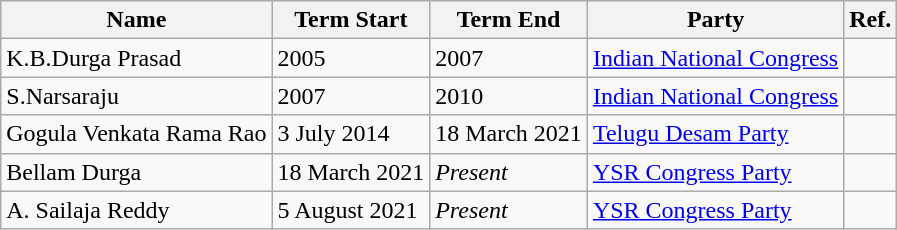<table class="wikitable">
<tr>
<th>Name</th>
<th>Term Start</th>
<th>Term End</th>
<th>Party</th>
<th>Ref.</th>
</tr>
<tr>
<td>K.B.Durga Prasad</td>
<td>2005</td>
<td>2007</td>
<td><a href='#'>Indian National Congress</a></td>
<td></td>
</tr>
<tr>
<td>S.Narsaraju</td>
<td>2007</td>
<td>2010</td>
<td><a href='#'>Indian National Congress</a></td>
<td></td>
</tr>
<tr>
<td>Gogula Venkata Rama Rao</td>
<td>3 July 2014</td>
<td>18 March 2021</td>
<td><a href='#'>Telugu Desam Party</a></td>
<td></td>
</tr>
<tr>
<td>Bellam Durga</td>
<td>18 March 2021</td>
<td><em>Present</em></td>
<td><a href='#'>YSR Congress Party</a></td>
<td></td>
</tr>
<tr>
<td>A. Sailaja Reddy</td>
<td>5 August 2021</td>
<td><em>Present</em></td>
<td><a href='#'>YSR Congress Party</a></td>
<td></td>
</tr>
</table>
